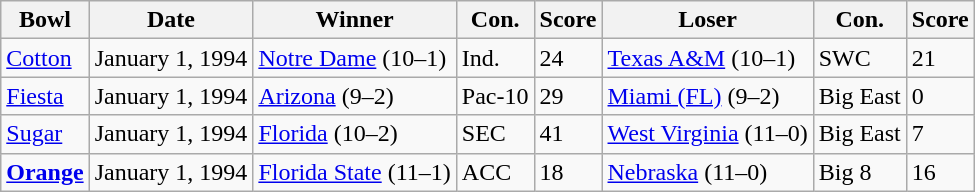<table class="wikitable">
<tr>
<th>Bowl</th>
<th>Date</th>
<th>Winner</th>
<th>Con.</th>
<th>Score</th>
<th>Loser</th>
<th>Con.</th>
<th>Score</th>
</tr>
<tr>
<td><a href='#'>Cotton</a></td>
<td>January 1, 1994</td>
<td> <a href='#'>Notre Dame</a> (10–1)</td>
<td>Ind.</td>
<td>24</td>
<td> <a href='#'>Texas A&M</a> (10–1)</td>
<td>SWC</td>
<td>21</td>
</tr>
<tr>
<td><a href='#'>Fiesta</a></td>
<td>January 1, 1994</td>
<td> <a href='#'>Arizona</a> (9–2)</td>
<td>Pac-10 </td>
<td>29</td>
<td> <a href='#'>Miami (FL)</a> (9–2)</td>
<td>Big East </td>
<td>0</td>
</tr>
<tr>
<td><a href='#'>Sugar</a></td>
<td>January 1, 1994</td>
<td> <a href='#'>Florida</a> (10–2)</td>
<td>SEC</td>
<td>41</td>
<td> <a href='#'>West Virginia</a> (11–0)</td>
<td>Big East</td>
<td>7</td>
</tr>
<tr>
<td><strong><a href='#'>Orange</a></strong></td>
<td>January 1, 1994</td>
<td> <a href='#'>Florida State</a> (11–1)</td>
<td>ACC</td>
<td>18</td>
<td> <a href='#'>Nebraska</a> (11–0)</td>
<td>Big 8</td>
<td>16</td>
</tr>
</table>
